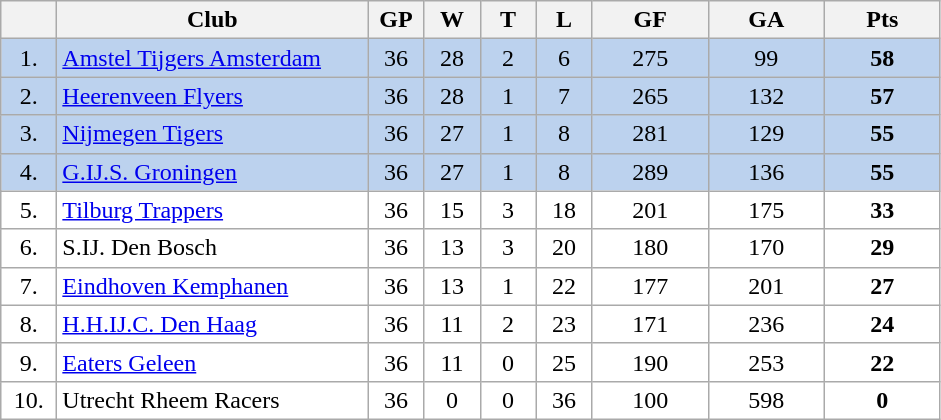<table class="wikitable">
<tr>
<th width="30"></th>
<th width="200">Club</th>
<th width="30">GP</th>
<th width="30">W</th>
<th width="30">T</th>
<th width="30">L</th>
<th width="70">GF</th>
<th width="70">GA</th>
<th width="70">Pts</th>
</tr>
<tr bgcolor="#BCD2EE" align="center">
<td>1.</td>
<td align="left"><a href='#'>Amstel Tijgers Amsterdam</a></td>
<td>36</td>
<td>28</td>
<td>2</td>
<td>6</td>
<td>275</td>
<td>99</td>
<td><strong>58</strong></td>
</tr>
<tr bgcolor="#BCD2EE" align="center">
<td>2.</td>
<td align="left"><a href='#'>Heerenveen Flyers</a></td>
<td>36</td>
<td>28</td>
<td>1</td>
<td>7</td>
<td>265</td>
<td>132</td>
<td><strong>57</strong></td>
</tr>
<tr bgcolor="#BCD2EE" align="center">
<td>3.</td>
<td align="left"><a href='#'>Nijmegen Tigers</a></td>
<td>36</td>
<td>27</td>
<td>1</td>
<td>8</td>
<td>281</td>
<td>129</td>
<td><strong>55</strong></td>
</tr>
<tr bgcolor="#BCD2EE" align="center">
<td>4.</td>
<td align="left"><a href='#'>G.IJ.S. Groningen</a></td>
<td>36</td>
<td>27</td>
<td>1</td>
<td>8</td>
<td>289</td>
<td>136</td>
<td><strong>55</strong></td>
</tr>
<tr bgcolor="#FFFFFF" align="center">
<td>5.</td>
<td align="left"><a href='#'>Tilburg Trappers</a></td>
<td>36</td>
<td>15</td>
<td>3</td>
<td>18</td>
<td>201</td>
<td>175</td>
<td><strong>33</strong></td>
</tr>
<tr bgcolor="#FFFFFF" align="center">
<td>6.</td>
<td align="left">S.IJ. Den Bosch</td>
<td>36</td>
<td>13</td>
<td>3</td>
<td>20</td>
<td>180</td>
<td>170</td>
<td><strong>29</strong></td>
</tr>
<tr bgcolor="#FFFFFF" align="center">
<td>7.</td>
<td align="left"><a href='#'>Eindhoven Kemphanen</a></td>
<td>36</td>
<td>13</td>
<td>1</td>
<td>22</td>
<td>177</td>
<td>201</td>
<td><strong>27</strong></td>
</tr>
<tr bgcolor="#FFFFFF" align="center">
<td>8.</td>
<td align="left"><a href='#'>H.H.IJ.C. Den Haag</a></td>
<td>36</td>
<td>11</td>
<td>2</td>
<td>23</td>
<td>171</td>
<td>236</td>
<td><strong>24</strong></td>
</tr>
<tr bgcolor="#FFFFFF" align="center">
<td>9.</td>
<td align="left"><a href='#'>Eaters Geleen</a></td>
<td>36</td>
<td>11</td>
<td>0</td>
<td>25</td>
<td>190</td>
<td>253</td>
<td><strong>22</strong></td>
</tr>
<tr bgcolor="#FFFFFF" align="center">
<td>10.</td>
<td align="left">Utrecht Rheem Racers</td>
<td>36</td>
<td>0</td>
<td>0</td>
<td>36</td>
<td>100</td>
<td>598</td>
<td><strong>0</strong></td>
</tr>
</table>
